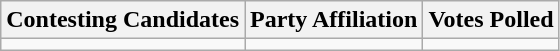<table class="wikitable sortable">
<tr>
<th>Contesting Candidates</th>
<th>Party Affiliation</th>
<th>Votes Polled</th>
</tr>
<tr>
<td></td>
<td></td>
<td></td>
</tr>
</table>
